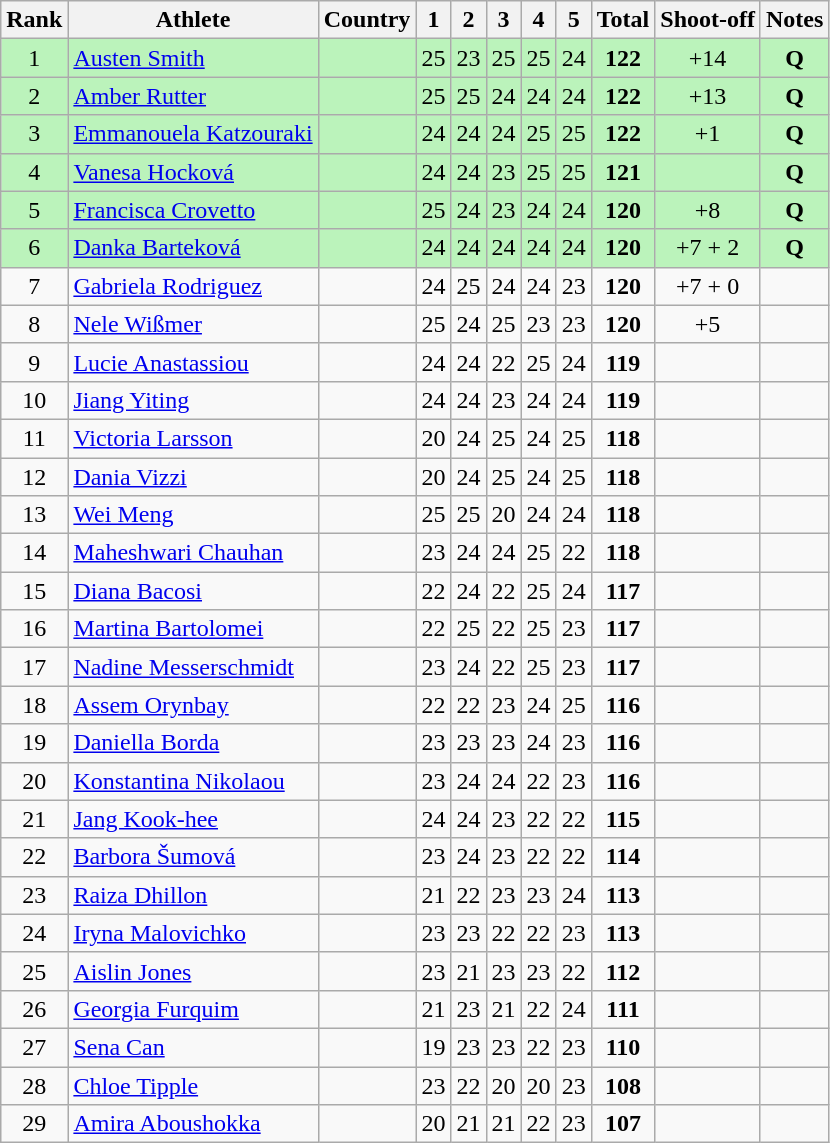<table class="wikitable sortable" style="text-align:center">
<tr>
<th>Rank</th>
<th>Athlete</th>
<th>Country</th>
<th>1</th>
<th>2</th>
<th>3</th>
<th>4</th>
<th>5</th>
<th>Total</th>
<th class="unsortable">Shoot-off</th>
<th class="unsortable">Notes</th>
</tr>
<tr bgcolor="#BBF3BB">
<td>1</td>
<td align="left"><a href='#'>Austen Smith</a></td>
<td align="left"></td>
<td>25</td>
<td>23</td>
<td>25</td>
<td>25</td>
<td>24</td>
<td><strong>122</strong></td>
<td>+14</td>
<td><strong>Q</strong></td>
</tr>
<tr bgcolor="#BBF3BB">
<td>2</td>
<td align="left"><a href='#'>Amber Rutter</a></td>
<td align="left"></td>
<td>25</td>
<td>25</td>
<td>24</td>
<td>24</td>
<td>24</td>
<td><strong>122</strong></td>
<td>+13</td>
<td><strong>Q</strong></td>
</tr>
<tr bgcolor="#BBF3BB">
<td>3</td>
<td align="left"><a href='#'>Emmanouela Katzouraki</a></td>
<td align="left"></td>
<td>24</td>
<td>24</td>
<td>24</td>
<td>25</td>
<td>25</td>
<td><strong>122</strong></td>
<td>+1</td>
<td><strong>Q</strong></td>
</tr>
<tr bgcolor="#BBF3BB">
<td>4</td>
<td align="left"><a href='#'>Vanesa Hocková</a></td>
<td align="left"></td>
<td>24</td>
<td>24</td>
<td>23</td>
<td>25</td>
<td>25</td>
<td><strong>121</strong></td>
<td></td>
<td><strong>Q</strong></td>
</tr>
<tr bgcolor="#BBF3BB">
<td>5</td>
<td align="left"><a href='#'>Francisca Crovetto</a></td>
<td align="left"></td>
<td>25</td>
<td>24</td>
<td>23</td>
<td>24</td>
<td>24</td>
<td><strong>120</strong></td>
<td>+8</td>
<td><strong>Q</strong></td>
</tr>
<tr bgcolor="#BBF3BB">
<td>6</td>
<td align="left"><a href='#'>Danka Barteková</a></td>
<td align="left"></td>
<td>24</td>
<td>24</td>
<td>24</td>
<td>24</td>
<td>24</td>
<td><strong>120</strong></td>
<td>+7 + 2</td>
<td><strong>Q</strong></td>
</tr>
<tr>
<td>7</td>
<td align="left"><a href='#'>Gabriela Rodriguez</a></td>
<td align="left"></td>
<td>24</td>
<td>25</td>
<td>24</td>
<td>24</td>
<td>23</td>
<td><strong>120</strong></td>
<td>+7 + 0</td>
<td></td>
</tr>
<tr>
<td>8</td>
<td align="left"><a href='#'>Nele Wißmer</a></td>
<td align="left"></td>
<td>25</td>
<td>24</td>
<td>25</td>
<td>23</td>
<td>23</td>
<td><strong>120</strong></td>
<td>+5</td>
<td></td>
</tr>
<tr>
<td>9</td>
<td align="left"><a href='#'>Lucie Anastassiou</a></td>
<td align="left"></td>
<td>24</td>
<td>24</td>
<td>22</td>
<td>25</td>
<td>24</td>
<td><strong>119</strong></td>
<td></td>
<td></td>
</tr>
<tr>
<td>10</td>
<td align="left"><a href='#'>Jiang Yiting</a></td>
<td align="left"></td>
<td>24</td>
<td>24</td>
<td>23</td>
<td>24</td>
<td>24</td>
<td><strong>119</strong></td>
<td></td>
<td></td>
</tr>
<tr>
<td>11</td>
<td align="left"><a href='#'>Victoria Larsson</a></td>
<td align="left"></td>
<td>20</td>
<td>24</td>
<td>25</td>
<td>24</td>
<td>25</td>
<td><strong>118</strong></td>
<td></td>
<td></td>
</tr>
<tr>
<td>12</td>
<td align="left"><a href='#'>Dania Vizzi</a></td>
<td align="left"></td>
<td>20</td>
<td>24</td>
<td>25</td>
<td>24</td>
<td>25</td>
<td><strong>118</strong></td>
<td></td>
<td></td>
</tr>
<tr>
<td>13</td>
<td align="left"><a href='#'>Wei Meng</a></td>
<td align="left"></td>
<td>25</td>
<td>25</td>
<td>20</td>
<td>24</td>
<td>24</td>
<td><strong>118</strong></td>
<td></td>
<td></td>
</tr>
<tr>
<td>14</td>
<td align="left"><a href='#'>Maheshwari Chauhan</a></td>
<td align="left"></td>
<td>23</td>
<td>24</td>
<td>24</td>
<td>25</td>
<td>22</td>
<td><strong>118</strong></td>
<td></td>
<td></td>
</tr>
<tr>
<td>15</td>
<td align="left"><a href='#'>Diana Bacosi</a></td>
<td align="left"></td>
<td>22</td>
<td>24</td>
<td>22</td>
<td>25</td>
<td>24</td>
<td><strong>117</strong></td>
<td></td>
<td></td>
</tr>
<tr>
<td>16</td>
<td align="left"><a href='#'>Martina Bartolomei</a></td>
<td align="left"></td>
<td>22</td>
<td>25</td>
<td>22</td>
<td>25</td>
<td>23</td>
<td><strong>117</strong></td>
<td></td>
<td></td>
</tr>
<tr>
<td>17</td>
<td align="left"><a href='#'>Nadine Messerschmidt</a></td>
<td align="left"></td>
<td>23</td>
<td>24</td>
<td>22</td>
<td>25</td>
<td>23</td>
<td><strong>117</strong></td>
<td></td>
<td></td>
</tr>
<tr>
<td>18</td>
<td align="left"><a href='#'>Assem Orynbay</a></td>
<td align="left"></td>
<td>22</td>
<td>22</td>
<td>23</td>
<td>24</td>
<td>25</td>
<td><strong>116</strong></td>
<td></td>
<td></td>
</tr>
<tr>
<td>19</td>
<td align="left"><a href='#'>Daniella Borda</a></td>
<td align="left"></td>
<td>23</td>
<td>23</td>
<td>23</td>
<td>24</td>
<td>23</td>
<td><strong>116</strong></td>
<td></td>
<td></td>
</tr>
<tr>
<td>20</td>
<td align="left"><a href='#'>Konstantina Nikolaou</a></td>
<td align="left"></td>
<td>23</td>
<td>24</td>
<td>24</td>
<td>22</td>
<td>23</td>
<td><strong>116</strong></td>
<td></td>
<td></td>
</tr>
<tr>
<td>21</td>
<td align="left"><a href='#'>Jang Kook-hee</a></td>
<td align="left"></td>
<td>24</td>
<td>24</td>
<td>23</td>
<td>22</td>
<td>22</td>
<td><strong>115</strong></td>
<td></td>
<td></td>
</tr>
<tr>
<td>22</td>
<td align="left"><a href='#'>Barbora Šumová</a></td>
<td align="left"></td>
<td>23</td>
<td>24</td>
<td>23</td>
<td>22</td>
<td>22</td>
<td><strong>114</strong></td>
<td></td>
<td></td>
</tr>
<tr>
<td>23</td>
<td align="left"><a href='#'>Raiza Dhillon</a></td>
<td align="left"></td>
<td>21</td>
<td>22</td>
<td>23</td>
<td>23</td>
<td>24</td>
<td><strong>113</strong></td>
<td></td>
<td></td>
</tr>
<tr>
<td>24</td>
<td align="left"><a href='#'>Iryna Malovichko</a></td>
<td align="left"></td>
<td>23</td>
<td>23</td>
<td>22</td>
<td>22</td>
<td>23</td>
<td><strong>113</strong></td>
<td></td>
<td></td>
</tr>
<tr>
<td>25</td>
<td align="left"><a href='#'>Aislin Jones</a></td>
<td align="left"></td>
<td>23</td>
<td>21</td>
<td>23</td>
<td>23</td>
<td>22</td>
<td><strong>112</strong></td>
<td></td>
<td></td>
</tr>
<tr>
<td>26</td>
<td align="left"><a href='#'>Georgia Furquim</a></td>
<td align="left"></td>
<td>21</td>
<td>23</td>
<td>21</td>
<td>22</td>
<td>24</td>
<td><strong>111</strong></td>
<td></td>
<td></td>
</tr>
<tr>
<td>27</td>
<td align="left"><a href='#'>Sena Can</a></td>
<td align="left"></td>
<td>19</td>
<td>23</td>
<td>23</td>
<td>22</td>
<td>23</td>
<td><strong>110</strong></td>
<td></td>
<td></td>
</tr>
<tr>
<td>28</td>
<td align="left"><a href='#'>Chloe Tipple</a></td>
<td align="left"></td>
<td>23</td>
<td>22</td>
<td>20</td>
<td>20</td>
<td>23</td>
<td><strong>108</strong></td>
<td></td>
<td></td>
</tr>
<tr>
<td>29</td>
<td align="left"><a href='#'>Amira Aboushokka</a></td>
<td align="left"></td>
<td>20</td>
<td>21</td>
<td>21</td>
<td>22</td>
<td>23</td>
<td><strong>107</strong></td>
<td></td>
<td></td>
</tr>
</table>
